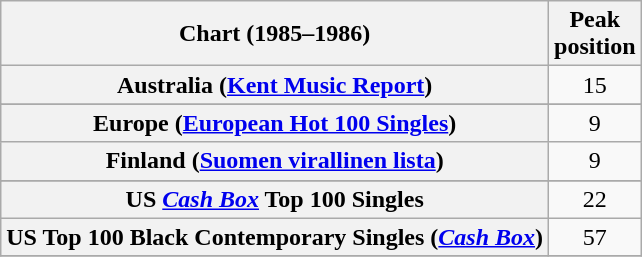<table class="wikitable sortable plainrowheaders" style="text-align:center">
<tr>
<th scope="col">Chart (1985–1986)</th>
<th scope="col">Peak<br>position</th>
</tr>
<tr>
<th scope="row">Australia (<a href='#'>Kent Music Report</a>)</th>
<td>15</td>
</tr>
<tr>
</tr>
<tr>
</tr>
<tr>
<th scope="row">Europe (<a href='#'>European Hot 100 Singles</a>)</th>
<td>9</td>
</tr>
<tr>
<th scope="row">Finland (<a href='#'>Suomen virallinen lista</a>)</th>
<td>9</td>
</tr>
<tr>
</tr>
<tr>
</tr>
<tr>
</tr>
<tr>
</tr>
<tr>
</tr>
<tr>
</tr>
<tr>
</tr>
<tr>
</tr>
<tr>
</tr>
<tr>
</tr>
<tr>
<th scope="row">US <em><a href='#'>Cash Box</a></em> Top 100 Singles</th>
<td>22</td>
</tr>
<tr>
<th scope="row">US Top 100 Black Contemporary Singles (<em><a href='#'>Cash Box</a></em>)</th>
<td>57</td>
</tr>
<tr>
</tr>
</table>
